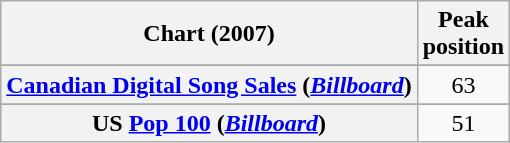<table class="wikitable sortable plainrowheaders" style="text-align:center;">
<tr>
<th scope="col">Chart (2007)</th>
<th scope="col">Peak<br>position</th>
</tr>
<tr>
</tr>
<tr>
<th scope="row"><a href='#'>Canadian Digital Song Sales</a> (<em><a href='#'>Billboard</a></em>)</th>
<td align="center">63</td>
</tr>
<tr>
</tr>
<tr>
</tr>
<tr>
<th scope="row">US <a href='#'>Pop 100</a> (<a href='#'><em>Billboard</em></a>)</th>
<td align="center">51</td>
</tr>
</table>
